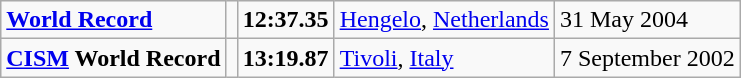<table class="wikitable">
<tr>
<td><strong><a href='#'>World Record</a></strong></td>
<td></td>
<td><strong>12:37.35</strong></td>
<td><a href='#'>Hengelo</a>, <a href='#'>Netherlands</a></td>
<td>31 May 2004</td>
</tr>
<tr>
<td><strong><a href='#'>CISM</a> World Record</strong></td>
<td></td>
<td><strong>13:19.87</strong></td>
<td><a href='#'>Tivoli</a>, <a href='#'>Italy</a></td>
<td>7 September 2002</td>
</tr>
</table>
